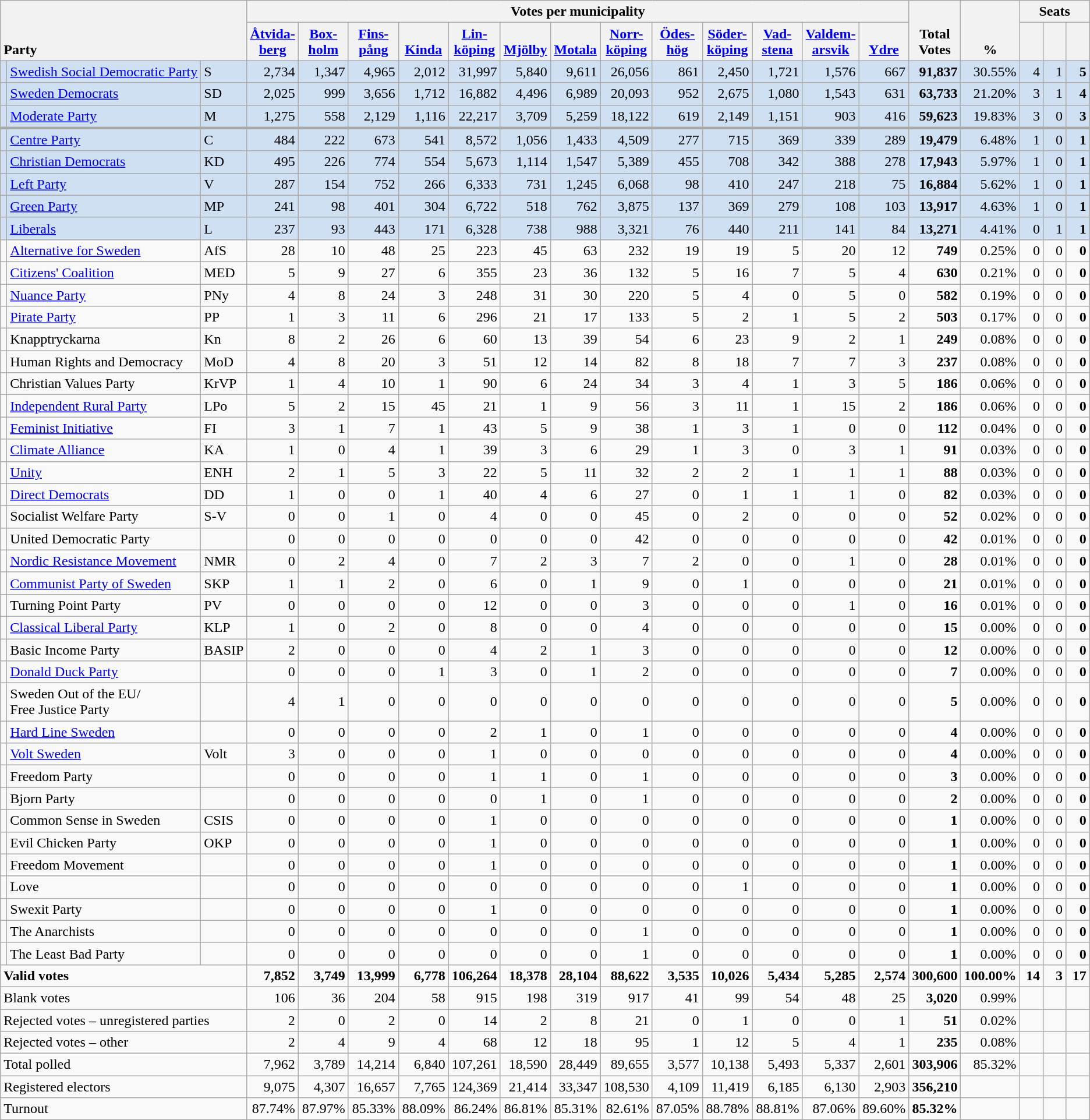<table class="wikitable" border="1" style="text-align:right;">
<tr>
<th style="text-align:left;" valign=bottom rowspan=2 colspan=3>Party</th>
<th colspan=13>Votes per municipality</th>
<th align=center valign=bottom rowspan=2 width="50">Total Votes</th>
<th align=center valign=bottom rowspan=2 width="50">%</th>
<th colspan=3>Seats</th>
</tr>
<tr>
<th align=center valign=bottom width="50"><a href='#'>Åtvida- berg</a></th>
<th align=center valign=bottom width="50"><a href='#'>Box- holm</a></th>
<th align=center valign=bottom width="50"><a href='#'>Fins- pång</a></th>
<th align=center valign=bottom width="50"><a href='#'>Kinda</a></th>
<th align=center valign=bottom width="50"><a href='#'>Lin- köping</a></th>
<th align=center valign=bottom width="50"><a href='#'>Mjölby</a></th>
<th align=center valign=bottom width="50"><a href='#'>Motala</a></th>
<th align=center valign=bottom width="50"><a href='#'>Norr- köping</a></th>
<th align=center valign=bottom width="50"><a href='#'>Ödes- hög</a></th>
<th align=center valign=bottom width="50"><a href='#'>Söder- köping</a></th>
<th align=center valign=bottom width="50"><a href='#'>Vad- stena</a></th>
<th align=center valign=bottom width="50"><a href='#'>Valdem- arsvik</a></th>
<th align=center valign=bottom width="50"><a href='#'>Ydre</a></th>
<th align=center valign=bottom width="20"><small></small></th>
<th align=center valign=bottom width="20"><small><a href='#'></a></small></th>
<th align=center valign=bottom width="20"><small></small></th>
</tr>
<tr style="background:#CEE0F2;">
<td></td>
<td align=left style="white-space: nowrap;"><a href='#'>Swedish Social Democratic Party</a></td>
<td align=left>S</td>
<td>2,734</td>
<td>1,347</td>
<td>4,965</td>
<td>2,012</td>
<td>31,997</td>
<td>5,840</td>
<td>9,611</td>
<td>26,056</td>
<td>861</td>
<td>2,450</td>
<td>1,721</td>
<td>1,576</td>
<td>667</td>
<td><strong>91,837</strong></td>
<td>30.55%</td>
<td>4</td>
<td>1</td>
<td><strong>5</strong></td>
</tr>
<tr style="background:#CEE0F2;">
<td></td>
<td align=left><a href='#'>Sweden Democrats</a></td>
<td align=left>SD</td>
<td>2,025</td>
<td>999</td>
<td>3,656</td>
<td>1,712</td>
<td>16,882</td>
<td>4,496</td>
<td>6,989</td>
<td>20,093</td>
<td>952</td>
<td>2,675</td>
<td>1,080</td>
<td>1,543</td>
<td>631</td>
<td><strong>63,733</strong></td>
<td>21.20%</td>
<td>3</td>
<td>1</td>
<td><strong>4</strong></td>
</tr>
<tr style="background:#CEE0F2;">
<td></td>
<td align=left><a href='#'>Moderate Party</a></td>
<td align=left>M</td>
<td>1,275</td>
<td>558</td>
<td>2,129</td>
<td>1,116</td>
<td>22,217</td>
<td>3,709</td>
<td>5,259</td>
<td>18,122</td>
<td>619</td>
<td>2,149</td>
<td>1,151</td>
<td>903</td>
<td>416</td>
<td><strong>59,623</strong></td>
<td>19.83%</td>
<td>3</td>
<td>0</td>
<td><strong>3</strong></td>
</tr>
<tr style="background:#CEE0F2; border-top:3px solid darkgray;">
<td></td>
<td align=left><a href='#'>Centre Party</a></td>
<td align=left>C</td>
<td>484</td>
<td>222</td>
<td>673</td>
<td>541</td>
<td>8,572</td>
<td>1,056</td>
<td>1,433</td>
<td>4,509</td>
<td>277</td>
<td>715</td>
<td>369</td>
<td>339</td>
<td>289</td>
<td><strong>19,479</strong></td>
<td>6.48%</td>
<td>1</td>
<td>0</td>
<td><strong>1</strong></td>
</tr>
<tr style="background:#CEE0F2;">
<td></td>
<td align=left><a href='#'>Christian Democrats</a></td>
<td align=left>KD</td>
<td>495</td>
<td>226</td>
<td>774</td>
<td>554</td>
<td>5,673</td>
<td>1,114</td>
<td>1,547</td>
<td>5,389</td>
<td>455</td>
<td>708</td>
<td>342</td>
<td>388</td>
<td>278</td>
<td><strong>17,943</strong></td>
<td>5.97%</td>
<td>1</td>
<td>0</td>
<td><strong>1</strong></td>
</tr>
<tr style="background:#CEE0F2;">
<td></td>
<td align=left><a href='#'>Left Party</a></td>
<td align=left>V</td>
<td>287</td>
<td>154</td>
<td>752</td>
<td>266</td>
<td>6,333</td>
<td>731</td>
<td>1,245</td>
<td>6,068</td>
<td>98</td>
<td>410</td>
<td>247</td>
<td>218</td>
<td>75</td>
<td><strong>16,884</strong></td>
<td>5.62%</td>
<td>1</td>
<td>0</td>
<td><strong>1</strong></td>
</tr>
<tr style="background:#CEE0F2;">
<td></td>
<td align=left><a href='#'>Green Party</a></td>
<td align=left>MP</td>
<td>241</td>
<td>98</td>
<td>401</td>
<td>304</td>
<td>6,722</td>
<td>518</td>
<td>762</td>
<td>3,875</td>
<td>137</td>
<td>369</td>
<td>279</td>
<td>108</td>
<td>103</td>
<td><strong>13,917</strong></td>
<td>4.63%</td>
<td>1</td>
<td>0</td>
<td><strong>1</strong></td>
</tr>
<tr style="background:#CEE0F2;">
<td></td>
<td align=left><a href='#'>Liberals</a></td>
<td align=left>L</td>
<td>237</td>
<td>93</td>
<td>443</td>
<td>171</td>
<td>6,328</td>
<td>738</td>
<td>988</td>
<td>3,321</td>
<td>76</td>
<td>440</td>
<td>211</td>
<td>141</td>
<td>84</td>
<td><strong>13,271</strong></td>
<td>4.41%</td>
<td>0</td>
<td>1</td>
<td><strong>1</strong></td>
</tr>
<tr>
<td></td>
<td align=left><a href='#'>Alternative for Sweden</a></td>
<td align=left>AfS</td>
<td>28</td>
<td>10</td>
<td>48</td>
<td>25</td>
<td>223</td>
<td>45</td>
<td>63</td>
<td>232</td>
<td>19</td>
<td>19</td>
<td>5</td>
<td>20</td>
<td>12</td>
<td><strong>749</strong></td>
<td>0.25%</td>
<td>0</td>
<td>0</td>
<td><strong>0</strong></td>
</tr>
<tr>
<td></td>
<td align=left><a href='#'>Citizens' Coalition</a></td>
<td align=left>MED</td>
<td>5</td>
<td>9</td>
<td>27</td>
<td>6</td>
<td>355</td>
<td>23</td>
<td>36</td>
<td>132</td>
<td>5</td>
<td>16</td>
<td>7</td>
<td>5</td>
<td>4</td>
<td><strong>630</strong></td>
<td>0.21%</td>
<td>0</td>
<td>0</td>
<td><strong>0</strong></td>
</tr>
<tr>
<td></td>
<td align=left><a href='#'>Nuance Party</a></td>
<td align=left>PNy</td>
<td>4</td>
<td>8</td>
<td>24</td>
<td>3</td>
<td>248</td>
<td>31</td>
<td>30</td>
<td>220</td>
<td>5</td>
<td>4</td>
<td>0</td>
<td>5</td>
<td>0</td>
<td><strong>582</strong></td>
<td>0.19%</td>
<td>0</td>
<td>0</td>
<td><strong>0</strong></td>
</tr>
<tr>
<td></td>
<td align=left><a href='#'>Pirate Party</a></td>
<td align=left>PP</td>
<td>1</td>
<td>3</td>
<td>11</td>
<td>6</td>
<td>296</td>
<td>21</td>
<td>17</td>
<td>133</td>
<td>5</td>
<td>2</td>
<td>1</td>
<td>5</td>
<td>2</td>
<td><strong>503</strong></td>
<td>0.17%</td>
<td>0</td>
<td>0</td>
<td><strong>0</strong></td>
</tr>
<tr>
<td></td>
<td align=left>Knapptryckarna</td>
<td align="left">Kn</td>
<td>8</td>
<td>2</td>
<td>26</td>
<td>6</td>
<td>60</td>
<td>13</td>
<td>39</td>
<td>54</td>
<td>6</td>
<td>23</td>
<td>9</td>
<td>2</td>
<td>1</td>
<td><strong>249</strong></td>
<td>0.08%</td>
<td>0</td>
<td>0</td>
<td><strong>0</strong></td>
</tr>
<tr>
<td></td>
<td align=left>Human Rights and Democracy</td>
<td align=left>MoD</td>
<td>4</td>
<td>8</td>
<td>20</td>
<td>3</td>
<td>51</td>
<td>12</td>
<td>14</td>
<td>82</td>
<td>8</td>
<td>18</td>
<td>7</td>
<td>7</td>
<td>3</td>
<td><strong>237</strong></td>
<td>0.08%</td>
<td>0</td>
<td>0</td>
<td><strong>0</strong></td>
</tr>
<tr>
<td></td>
<td align=left>Christian Values Party</td>
<td align=left>KrVP</td>
<td>1</td>
<td>4</td>
<td>10</td>
<td>1</td>
<td>90</td>
<td>6</td>
<td>24</td>
<td>34</td>
<td>3</td>
<td>4</td>
<td>1</td>
<td>3</td>
<td>5</td>
<td><strong>186</strong></td>
<td>0.06%</td>
<td>0</td>
<td>0</td>
<td><strong>0</strong></td>
</tr>
<tr>
<td></td>
<td align=left><a href='#'>Independent Rural Party</a></td>
<td align=left>LPo</td>
<td>5</td>
<td>2</td>
<td>15</td>
<td>45</td>
<td>21</td>
<td>1</td>
<td>9</td>
<td>56</td>
<td>3</td>
<td>11</td>
<td>1</td>
<td>15</td>
<td>2</td>
<td><strong>186</strong></td>
<td>0.06%</td>
<td>0</td>
<td>0</td>
<td><strong>0</strong></td>
</tr>
<tr>
<td></td>
<td align=left><a href='#'>Feminist Initiative</a></td>
<td align=left>FI</td>
<td>3</td>
<td>1</td>
<td>7</td>
<td>1</td>
<td>43</td>
<td>5</td>
<td>9</td>
<td>38</td>
<td>1</td>
<td>3</td>
<td>1</td>
<td>0</td>
<td>0</td>
<td><strong>112</strong></td>
<td>0.04%</td>
<td>0</td>
<td>0</td>
<td><strong>0</strong></td>
</tr>
<tr>
<td></td>
<td align=left><a href='#'>Climate Alliance</a></td>
<td align=left>KA</td>
<td>1</td>
<td>0</td>
<td>4</td>
<td>1</td>
<td>39</td>
<td>3</td>
<td>6</td>
<td>29</td>
<td>1</td>
<td>3</td>
<td>0</td>
<td>3</td>
<td>1</td>
<td><strong>91</strong></td>
<td>0.03%</td>
<td>0</td>
<td>0</td>
<td><strong>0</strong></td>
</tr>
<tr>
<td></td>
<td align=left><a href='#'>Unity</a></td>
<td align=left>ENH</td>
<td>2</td>
<td>1</td>
<td>5</td>
<td>3</td>
<td>22</td>
<td>5</td>
<td>11</td>
<td>32</td>
<td>2</td>
<td>2</td>
<td>1</td>
<td>1</td>
<td>1</td>
<td><strong>88</strong></td>
<td>0.03%</td>
<td>0</td>
<td>0</td>
<td><strong>0</strong></td>
</tr>
<tr>
<td></td>
<td align=left><a href='#'>Direct Democrats</a></td>
<td align=left>DD</td>
<td>1</td>
<td>0</td>
<td>0</td>
<td>1</td>
<td>40</td>
<td>4</td>
<td>6</td>
<td>27</td>
<td>0</td>
<td>1</td>
<td>1</td>
<td>1</td>
<td>0</td>
<td><strong>82</strong></td>
<td>0.03%</td>
<td>0</td>
<td>0</td>
<td><strong>0</strong></td>
</tr>
<tr>
<td></td>
<td align=left>Socialist Welfare Party</td>
<td align=left>S-V</td>
<td>0</td>
<td>0</td>
<td>1</td>
<td>0</td>
<td>4</td>
<td>0</td>
<td>0</td>
<td>45</td>
<td>0</td>
<td>2</td>
<td>0</td>
<td>0</td>
<td>0</td>
<td><strong>52</strong></td>
<td>0.02%</td>
<td>0</td>
<td>0</td>
<td><strong>0</strong></td>
</tr>
<tr>
<td></td>
<td align=left>United Democratic Party</td>
<td align=left></td>
<td>0</td>
<td>0</td>
<td>0</td>
<td>0</td>
<td>0</td>
<td>0</td>
<td>0</td>
<td>42</td>
<td>0</td>
<td>0</td>
<td>0</td>
<td>0</td>
<td>0</td>
<td><strong>42</strong></td>
<td>0.01%</td>
<td>0</td>
<td>0</td>
<td><strong>0</strong></td>
</tr>
<tr>
<td></td>
<td align=left><a href='#'>Nordic Resistance Movement</a></td>
<td align=left>NMR</td>
<td>0</td>
<td>2</td>
<td>4</td>
<td>0</td>
<td>7</td>
<td>2</td>
<td>3</td>
<td>7</td>
<td>2</td>
<td>0</td>
<td>0</td>
<td>1</td>
<td>0</td>
<td><strong>28</strong></td>
<td>0.01%</td>
<td>0</td>
<td>0</td>
<td><strong>0</strong></td>
</tr>
<tr>
<td></td>
<td align=left><a href='#'>Communist Party of Sweden</a></td>
<td align=left>SKP</td>
<td>1</td>
<td>1</td>
<td>2</td>
<td>0</td>
<td>6</td>
<td>0</td>
<td>1</td>
<td>9</td>
<td>0</td>
<td>1</td>
<td>0</td>
<td>0</td>
<td>0</td>
<td><strong>21</strong></td>
<td>0.01%</td>
<td>0</td>
<td>0</td>
<td><strong>0</strong></td>
</tr>
<tr>
<td></td>
<td align=left>Turning Point Party</td>
<td align=left>PV</td>
<td>0</td>
<td>0</td>
<td>0</td>
<td>0</td>
<td>12</td>
<td>0</td>
<td>0</td>
<td>3</td>
<td>0</td>
<td>0</td>
<td>0</td>
<td>1</td>
<td>0</td>
<td><strong>16</strong></td>
<td>0.01%</td>
<td>0</td>
<td>0</td>
<td><strong>0</strong></td>
</tr>
<tr>
<td></td>
<td align=left><a href='#'>Classical Liberal Party</a></td>
<td align=left>KLP</td>
<td>1</td>
<td>0</td>
<td>2</td>
<td>0</td>
<td>8</td>
<td>0</td>
<td>0</td>
<td>4</td>
<td>0</td>
<td>0</td>
<td>0</td>
<td>0</td>
<td>0</td>
<td><strong>15</strong></td>
<td>0.00%</td>
<td>0</td>
<td>0</td>
<td><strong>0</strong></td>
</tr>
<tr>
<td></td>
<td align=left>Basic Income Party</td>
<td align=left>BASIP</td>
<td>2</td>
<td>0</td>
<td>0</td>
<td>0</td>
<td>4</td>
<td>2</td>
<td>1</td>
<td>3</td>
<td>0</td>
<td>0</td>
<td>0</td>
<td>0</td>
<td>0</td>
<td><strong>12</strong></td>
<td>0.00%</td>
<td>0</td>
<td>0</td>
<td><strong>0</strong></td>
</tr>
<tr>
<td></td>
<td align=left><a href='#'>Donald Duck Party</a></td>
<td align=left></td>
<td>0</td>
<td>0</td>
<td>0</td>
<td>1</td>
<td>3</td>
<td>0</td>
<td>1</td>
<td>2</td>
<td>0</td>
<td>0</td>
<td>0</td>
<td>0</td>
<td>0</td>
<td><strong>7</strong></td>
<td>0.00%</td>
<td>0</td>
<td>0</td>
<td><strong>0</strong></td>
</tr>
<tr>
<td></td>
<td align=left>Sweden Out of the EU/<br>Free Justice Party</td>
<td align=left></td>
<td>4</td>
<td>1</td>
<td>0</td>
<td>0</td>
<td>0</td>
<td>0</td>
<td>0</td>
<td>0</td>
<td>0</td>
<td>0</td>
<td>0</td>
<td>0</td>
<td>0</td>
<td><strong>5</strong></td>
<td>0.00%</td>
<td>0</td>
<td>0</td>
<td><strong>0</strong></td>
</tr>
<tr>
<td></td>
<td align=left><a href='#'>Hard Line Sweden</a></td>
<td align="left"></td>
<td>0</td>
<td>0</td>
<td>0</td>
<td>0</td>
<td>2</td>
<td>1</td>
<td>0</td>
<td>1</td>
<td>0</td>
<td>0</td>
<td>0</td>
<td>0</td>
<td>0</td>
<td><strong>4</strong></td>
<td>0.00%</td>
<td>0</td>
<td>0</td>
<td><strong>0</strong></td>
</tr>
<tr>
<td></td>
<td align=left><a href='#'>Volt Sweden</a></td>
<td align=left>Volt</td>
<td>3</td>
<td>0</td>
<td>0</td>
<td>0</td>
<td>1</td>
<td>0</td>
<td>0</td>
<td>0</td>
<td>0</td>
<td>0</td>
<td>0</td>
<td>0</td>
<td>0</td>
<td><strong>4</strong></td>
<td>0.00%</td>
<td>0</td>
<td>0</td>
<td><strong>0</strong></td>
</tr>
<tr>
<td></td>
<td align=left>Freedom Party</td>
<td align=left></td>
<td>0</td>
<td>0</td>
<td>0</td>
<td>0</td>
<td>1</td>
<td>1</td>
<td>0</td>
<td>1</td>
<td>0</td>
<td>0</td>
<td>0</td>
<td>0</td>
<td>0</td>
<td><strong>3</strong></td>
<td>0.00%</td>
<td>0</td>
<td>0</td>
<td><strong>0</strong></td>
</tr>
<tr>
<td></td>
<td align=left>Bjorn Party</td>
<td align=left></td>
<td>0</td>
<td>0</td>
<td>0</td>
<td>0</td>
<td>0</td>
<td>1</td>
<td>0</td>
<td>1</td>
<td>0</td>
<td>0</td>
<td>0</td>
<td>0</td>
<td>0</td>
<td><strong>2</strong></td>
<td>0.00%</td>
<td>0</td>
<td>0</td>
<td><strong>0</strong></td>
</tr>
<tr>
<td></td>
<td align=left>Common Sense in Sweden</td>
<td align=left>CSIS</td>
<td>0</td>
<td>0</td>
<td>0</td>
<td>0</td>
<td>1</td>
<td>0</td>
<td>0</td>
<td>0</td>
<td>0</td>
<td>0</td>
<td>0</td>
<td>0</td>
<td>0</td>
<td><strong>1</strong></td>
<td>0.00%</td>
<td>0</td>
<td>0</td>
<td><strong>0</strong></td>
</tr>
<tr>
<td></td>
<td align=left>Evil Chicken Party</td>
<td align=left>OKP</td>
<td>0</td>
<td>0</td>
<td>0</td>
<td>0</td>
<td>1</td>
<td>0</td>
<td>0</td>
<td>0</td>
<td>0</td>
<td>0</td>
<td>0</td>
<td>0</td>
<td>0</td>
<td><strong>1</strong></td>
<td>0.00%</td>
<td>0</td>
<td>0</td>
<td><strong>0</strong></td>
</tr>
<tr>
<td></td>
<td align=left>Freedom Movement</td>
<td align=left></td>
<td>0</td>
<td>0</td>
<td>0</td>
<td>0</td>
<td>1</td>
<td>0</td>
<td>0</td>
<td>0</td>
<td>0</td>
<td>0</td>
<td>0</td>
<td>0</td>
<td>0</td>
<td><strong>1</strong></td>
<td>0.00%</td>
<td>0</td>
<td>0</td>
<td><strong>0</strong></td>
</tr>
<tr>
<td></td>
<td align=left>Love</td>
<td align=left></td>
<td>0</td>
<td>0</td>
<td>0</td>
<td>0</td>
<td>0</td>
<td>0</td>
<td>0</td>
<td>0</td>
<td>0</td>
<td>1</td>
<td>0</td>
<td>0</td>
<td>0</td>
<td><strong>1</strong></td>
<td>0.00%</td>
<td>0</td>
<td>0</td>
<td><strong>0</strong></td>
</tr>
<tr>
<td></td>
<td align=left>Swexit Party</td>
<td align=left></td>
<td>0</td>
<td>0</td>
<td>0</td>
<td>0</td>
<td>1</td>
<td>0</td>
<td>0</td>
<td>0</td>
<td>0</td>
<td>0</td>
<td>0</td>
<td>0</td>
<td>0</td>
<td><strong>1</strong></td>
<td>0.00%</td>
<td>0</td>
<td>0</td>
<td><strong>0</strong></td>
</tr>
<tr>
<td></td>
<td align=left>The Anarchists</td>
<td align=left></td>
<td>0</td>
<td>0</td>
<td>0</td>
<td>0</td>
<td>0</td>
<td>0</td>
<td>0</td>
<td>1</td>
<td>0</td>
<td>0</td>
<td>0</td>
<td>0</td>
<td>0</td>
<td><strong>1</strong></td>
<td>0.00%</td>
<td>0</td>
<td>0</td>
<td><strong>0</strong></td>
</tr>
<tr>
<td></td>
<td align=left>The Least Bad Party</td>
<td align=left></td>
<td>0</td>
<td>0</td>
<td>0</td>
<td>0</td>
<td>0</td>
<td>0</td>
<td>0</td>
<td>1</td>
<td>0</td>
<td>0</td>
<td>0</td>
<td>0</td>
<td>0</td>
<td><strong>1</strong></td>
<td>0.00%</td>
<td>0</td>
<td>0</td>
<td><strong>0</strong></td>
</tr>
<tr style="font-weight:bold">
<td align=left colspan=3>Valid votes</td>
<td>7,852</td>
<td>3,749</td>
<td>13,999</td>
<td>6,778</td>
<td>106,264</td>
<td>18,378</td>
<td>28,104</td>
<td>88,622</td>
<td>3,535</td>
<td>10,026</td>
<td>5,434</td>
<td>5,285</td>
<td>2,574</td>
<td>300,600</td>
<td>100.00%</td>
<td>14</td>
<td>3</td>
<td>17</td>
</tr>
<tr>
<td align=left colspan=3>Blank votes</td>
<td>106</td>
<td>36</td>
<td>204</td>
<td>58</td>
<td>915</td>
<td>198</td>
<td>319</td>
<td>917</td>
<td>41</td>
<td>99</td>
<td>54</td>
<td>48</td>
<td>25</td>
<td><strong>3,020</strong></td>
<td>0.99%</td>
<td></td>
<td></td>
<td></td>
</tr>
<tr>
<td align=left colspan=3>Rejected votes – unregistered parties</td>
<td>2</td>
<td>0</td>
<td>2</td>
<td>0</td>
<td>14</td>
<td>2</td>
<td>8</td>
<td>21</td>
<td>0</td>
<td>1</td>
<td>0</td>
<td>0</td>
<td>1</td>
<td><strong>51</strong></td>
<td>0.02%</td>
<td></td>
<td></td>
<td></td>
</tr>
<tr>
<td align=left colspan=3>Rejected votes – other</td>
<td>2</td>
<td>4</td>
<td>9</td>
<td>4</td>
<td>68</td>
<td>12</td>
<td>18</td>
<td>95</td>
<td>1</td>
<td>12</td>
<td>5</td>
<td>4</td>
<td>1</td>
<td><strong>235</strong></td>
<td>0.08%</td>
<td></td>
<td></td>
<td></td>
</tr>
<tr>
<td align=left colspan=3>Total polled</td>
<td>7,962</td>
<td>3,789</td>
<td>14,214</td>
<td>6,840</td>
<td>107,261</td>
<td>18,590</td>
<td>28,449</td>
<td>89,655</td>
<td>3,577</td>
<td>10,138</td>
<td>5,493</td>
<td>5,337</td>
<td>2,601</td>
<td><strong>303,906</strong></td>
<td>85.32%</td>
<td></td>
<td></td>
<td></td>
</tr>
<tr>
<td align=left colspan=3>Registered electors</td>
<td>9,075</td>
<td>4,307</td>
<td>16,657</td>
<td>7,765</td>
<td>124,369</td>
<td>21,414</td>
<td>33,347</td>
<td>108,530</td>
<td>4,109</td>
<td>11,419</td>
<td>6,185</td>
<td>6,130</td>
<td>2,903</td>
<td><strong>356,210</strong></td>
<td></td>
<td></td>
<td></td>
<td></td>
</tr>
<tr>
<td align=left colspan=3>Turnout</td>
<td>87.74%</td>
<td>87.97%</td>
<td>85.33%</td>
<td>88.09%</td>
<td>86.24%</td>
<td>86.81%</td>
<td>85.31%</td>
<td>82.61%</td>
<td>87.05%</td>
<td>88.78%</td>
<td>88.81%</td>
<td>87.06%</td>
<td>89.60%</td>
<td><strong>85.32%</strong></td>
<td></td>
<td></td>
<td></td>
<td></td>
</tr>
</table>
